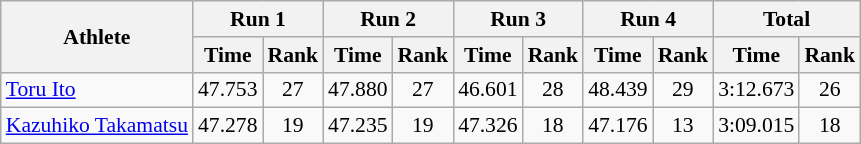<table class="wikitable" border="1" style="font-size:90%">
<tr>
<th rowspan="2">Athlete</th>
<th colspan="2">Run 1</th>
<th colspan="2">Run 2</th>
<th colspan="2">Run 3</th>
<th colspan="2">Run 4</th>
<th colspan="2">Total</th>
</tr>
<tr>
<th>Time</th>
<th>Rank</th>
<th>Time</th>
<th>Rank</th>
<th>Time</th>
<th>Rank</th>
<th>Time</th>
<th>Rank</th>
<th>Time</th>
<th>Rank</th>
</tr>
<tr>
<td><a href='#'>Toru Ito</a></td>
<td align="center">47.753</td>
<td align="center">27</td>
<td align="center">47.880</td>
<td align="center">27</td>
<td align="center">46.601</td>
<td align="center">28</td>
<td align="center">48.439</td>
<td align="center">29</td>
<td align="center">3:12.673</td>
<td align="center">26</td>
</tr>
<tr>
<td><a href='#'>Kazuhiko Takamatsu</a></td>
<td align="center">47.278</td>
<td align="center">19</td>
<td align="center">47.235</td>
<td align="center">19</td>
<td align="center">47.326</td>
<td align="center">18</td>
<td align="center">47.176</td>
<td align="center">13</td>
<td align="center">3:09.015</td>
<td align="center">18</td>
</tr>
</table>
